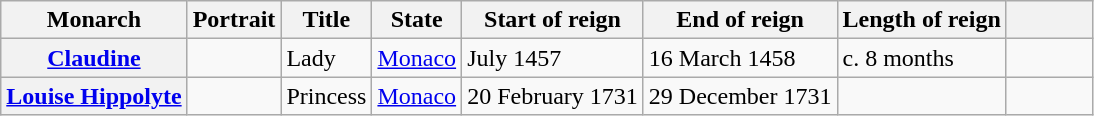<table class="wikitable sortable">
<tr>
<th>Monarch</th>
<th>Portrait</th>
<th>Title</th>
<th>State</th>
<th>Start of reign</th>
<th>End of reign</th>
<th>Length of reign</th>
<th class="unsortable" width="50px"></th>
</tr>
<tr>
<th><a href='#'>Claudine</a></th>
<td></td>
<td>Lady</td>
<td><a href='#'>Monaco</a></td>
<td>July 1457</td>
<td>16 March 1458</td>
<td>c. 8 months</td>
<td></td>
</tr>
<tr>
<th><a href='#'>Louise Hippolyte</a></th>
<td></td>
<td>Princess</td>
<td><a href='#'>Monaco</a></td>
<td>20 February 1731</td>
<td>29 December 1731</td>
<td></td>
<td></td>
</tr>
</table>
